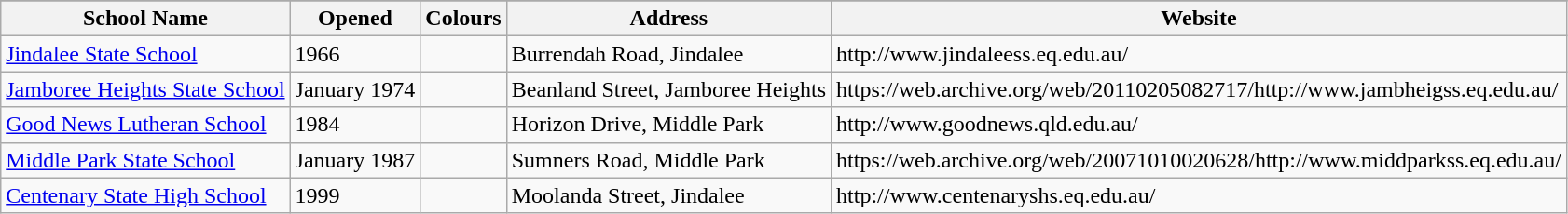<table align="center" class="wikitable">
<tr bgcolor="#FF0033">
</tr>
<tr>
<th>School Name</th>
<th>Opened</th>
<th>Colours</th>
<th>Address</th>
<th>Website</th>
</tr>
<tr>
<td><a href='#'>Jindalee State School</a></td>
<td>1966</td>
<td></td>
<td>Burrendah Road, Jindalee</td>
<td>http://www.jindaleess.eq.edu.au/</td>
</tr>
<tr>
<td><a href='#'>Jamboree Heights State School</a></td>
<td>January 1974</td>
<td></td>
<td>Beanland Street, Jamboree Heights</td>
<td>https://web.archive.org/web/20110205082717/http://www.jambheigss.eq.edu.au/</td>
</tr>
<tr>
<td><a href='#'>Good News Lutheran School</a></td>
<td>1984</td>
<td></td>
<td>Horizon Drive, Middle Park</td>
<td>http://www.goodnews.qld.edu.au/</td>
</tr>
<tr>
<td><a href='#'>Middle Park State School</a></td>
<td>January 1987</td>
<td></td>
<td>Sumners Road, Middle Park</td>
<td>https://web.archive.org/web/20071010020628/http://www.middparkss.eq.edu.au/</td>
</tr>
<tr>
<td><a href='#'>Centenary State High School</a></td>
<td>1999</td>
<td></td>
<td>Moolanda Street, Jindalee</td>
<td>http://www.centenaryshs.eq.edu.au/</td>
</tr>
</table>
